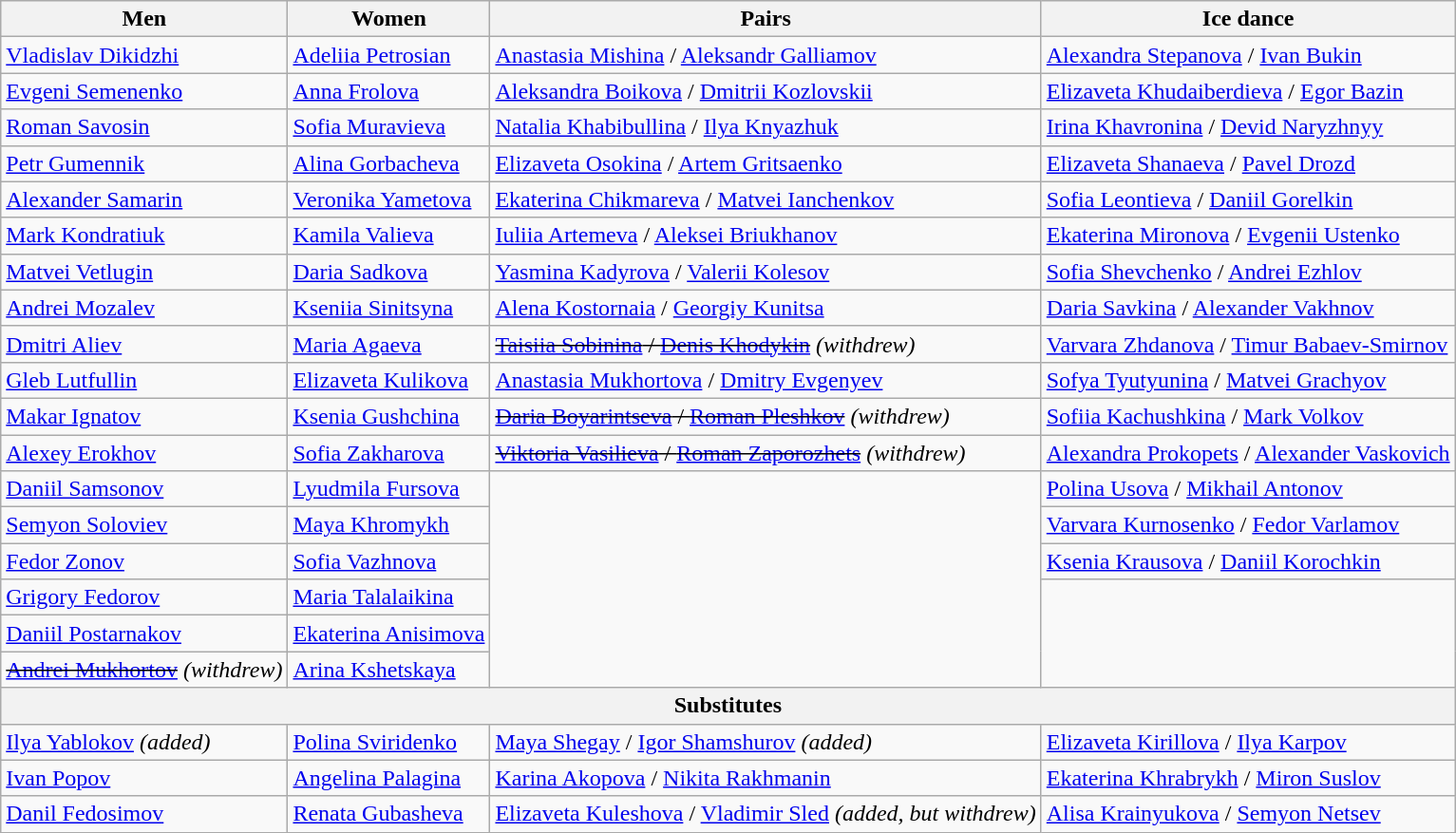<table class="wikitable">
<tr>
<th>Men</th>
<th>Women</th>
<th>Pairs</th>
<th>Ice dance</th>
</tr>
<tr>
<td><a href='#'>Vladislav Dikidzhi</a></td>
<td><a href='#'>Adeliia Petrosian</a></td>
<td><a href='#'>Anastasia Mishina</a> / <a href='#'>Aleksandr Galliamov</a></td>
<td><a href='#'>Alexandra Stepanova</a> / <a href='#'>Ivan Bukin</a></td>
</tr>
<tr>
<td><a href='#'>Evgeni Semenenko</a></td>
<td><a href='#'>Anna Frolova</a></td>
<td><a href='#'>Aleksandra Boikova</a> / <a href='#'>Dmitrii Kozlovskii</a></td>
<td><a href='#'>Elizaveta Khudaiberdieva</a> / <a href='#'>Egor Bazin</a></td>
</tr>
<tr>
<td><a href='#'>Roman Savosin</a></td>
<td><a href='#'>Sofia Muravieva</a></td>
<td><a href='#'>Natalia Khabibullina</a> / <a href='#'>Ilya Knyazhuk</a></td>
<td><a href='#'>Irina Khavronina</a> / <a href='#'>Devid Naryzhnyy</a></td>
</tr>
<tr>
<td><a href='#'>Petr Gumennik</a></td>
<td><a href='#'>Alina Gorbacheva</a></td>
<td><a href='#'>Elizaveta Osokina</a> / <a href='#'>Artem Gritsaenko</a></td>
<td><a href='#'>Elizaveta Shanaeva</a> / <a href='#'>Pavel Drozd</a></td>
</tr>
<tr>
<td><a href='#'>Alexander Samarin</a></td>
<td><a href='#'>Veronika Yametova</a></td>
<td><a href='#'>Ekaterina Chikmareva</a> / <a href='#'>Matvei Ianchenkov</a></td>
<td><a href='#'>Sofia Leontieva</a> / <a href='#'>Daniil Gorelkin</a></td>
</tr>
<tr>
<td><a href='#'>Mark Kondratiuk</a></td>
<td><a href='#'>Kamila Valieva</a></td>
<td><a href='#'>Iuliia Artemeva</a> / <a href='#'>Aleksei Briukhanov</a></td>
<td><a href='#'>Ekaterina Mironova</a> / <a href='#'>Evgenii Ustenko</a></td>
</tr>
<tr>
<td><a href='#'>Matvei Vetlugin</a></td>
<td><a href='#'>Daria Sadkova</a></td>
<td><a href='#'>Yasmina Kadyrova</a> / <a href='#'>Valerii Kolesov</a></td>
<td><a href='#'>Sofia Shevchenko</a> / <a href='#'>Andrei Ezhlov</a></td>
</tr>
<tr>
<td><a href='#'>Andrei Mozalev</a></td>
<td><a href='#'>Kseniia Sinitsyna</a></td>
<td><a href='#'>Alena Kostornaia</a> / <a href='#'>Georgiy Kunitsa</a></td>
<td><a href='#'>Daria Savkina</a> / <a href='#'>Alexander Vakhnov</a></td>
</tr>
<tr>
<td><a href='#'>Dmitri Aliev</a></td>
<td><a href='#'>Maria Agaeva</a></td>
<td><s><a href='#'>Taisiia Sobinina</a> / <a href='#'>Denis Khodykin</a></s> <em>(withdrew)</em></td>
<td><a href='#'>Varvara Zhdanova</a> / <a href='#'>Timur Babaev-Smirnov</a></td>
</tr>
<tr>
<td><a href='#'>Gleb Lutfullin</a></td>
<td><a href='#'>Elizaveta Kulikova</a></td>
<td><a href='#'>Anastasia Mukhortova</a> / <a href='#'>Dmitry Evgenyev</a></td>
<td><a href='#'>Sofya Tyutyunina</a> / <a href='#'>Matvei Grachyov</a></td>
</tr>
<tr>
<td><a href='#'>Makar Ignatov</a></td>
<td><a href='#'>Ksenia Gushchina</a></td>
<td><s><a href='#'>Daria Boyarintseva</a> / <a href='#'>Roman Pleshkov</a></s> <em>(withdrew)</em></td>
<td><a href='#'>Sofiia Kachushkina</a> / <a href='#'>Mark Volkov</a></td>
</tr>
<tr>
<td><a href='#'>Alexey Erokhov</a></td>
<td><a href='#'>Sofia Zakharova</a></td>
<td><s><a href='#'>Viktoria Vasilieva</a> / <a href='#'>Roman Zaporozhets</a></s> <em>(withdrew)</em></td>
<td><a href='#'>Alexandra Prokopets</a> / <a href='#'>Alexander Vaskovich</a></td>
</tr>
<tr>
<td><a href='#'>Daniil Samsonov</a></td>
<td><a href='#'>Lyudmila Fursova</a></td>
<td rowspan=6></td>
<td><a href='#'>Polina Usova</a> / <a href='#'>Mikhail Antonov</a></td>
</tr>
<tr>
<td><a href='#'>Semyon Soloviev</a></td>
<td><a href='#'>Maya Khromykh</a></td>
<td><a href='#'>Varvara Kurnosenko</a> / <a href='#'>Fedor Varlamov</a></td>
</tr>
<tr>
<td><a href='#'>Fedor Zonov</a></td>
<td><a href='#'>Sofia Vazhnova</a></td>
<td><a href='#'>Ksenia Krausova</a> / <a href='#'>Daniil Korochkin</a></td>
</tr>
<tr>
<td><a href='#'>Grigory Fedorov</a></td>
<td><a href='#'>Maria Talalaikina</a></td>
<td rowspan=3></td>
</tr>
<tr>
<td><a href='#'>Daniil Postarnakov</a></td>
<td><a href='#'>Ekaterina Anisimova</a></td>
</tr>
<tr>
<td><s><a href='#'>Andrei Mukhortov</a></s> <em>(withdrew)</em></td>
<td><a href='#'>Arina Kshetskaya</a></td>
</tr>
<tr>
<th colspan=4>Substitutes</th>
</tr>
<tr>
<td><a href='#'>Ilya Yablokov</a> <em>(added)</em></td>
<td><a href='#'>Polina Sviridenko</a></td>
<td><a href='#'>Maya Shegay</a> / <a href='#'>Igor Shamshurov</a> <em>(added)</em></td>
<td><a href='#'>Elizaveta Kirillova</a> / <a href='#'>Ilya Karpov</a></td>
</tr>
<tr>
<td><a href='#'>Ivan Popov</a></td>
<td><a href='#'>Angelina Palagina</a></td>
<td><a href='#'>Karina Akopova</a> / <a href='#'>Nikita Rakhmanin</a></td>
<td><a href='#'>Ekaterina Khrabrykh</a> / <a href='#'>Miron Suslov</a></td>
</tr>
<tr>
<td><a href='#'>Danil Fedosimov</a></td>
<td><a href='#'>Renata Gubasheva</a></td>
<td><a href='#'>Elizaveta Kuleshova</a> / <a href='#'>Vladimir Sled</a> <em>(added, but withdrew)</em></td>
<td><a href='#'>Alisa Krainyukova</a> / <a href='#'>Semyon Netsev</a></td>
</tr>
</table>
